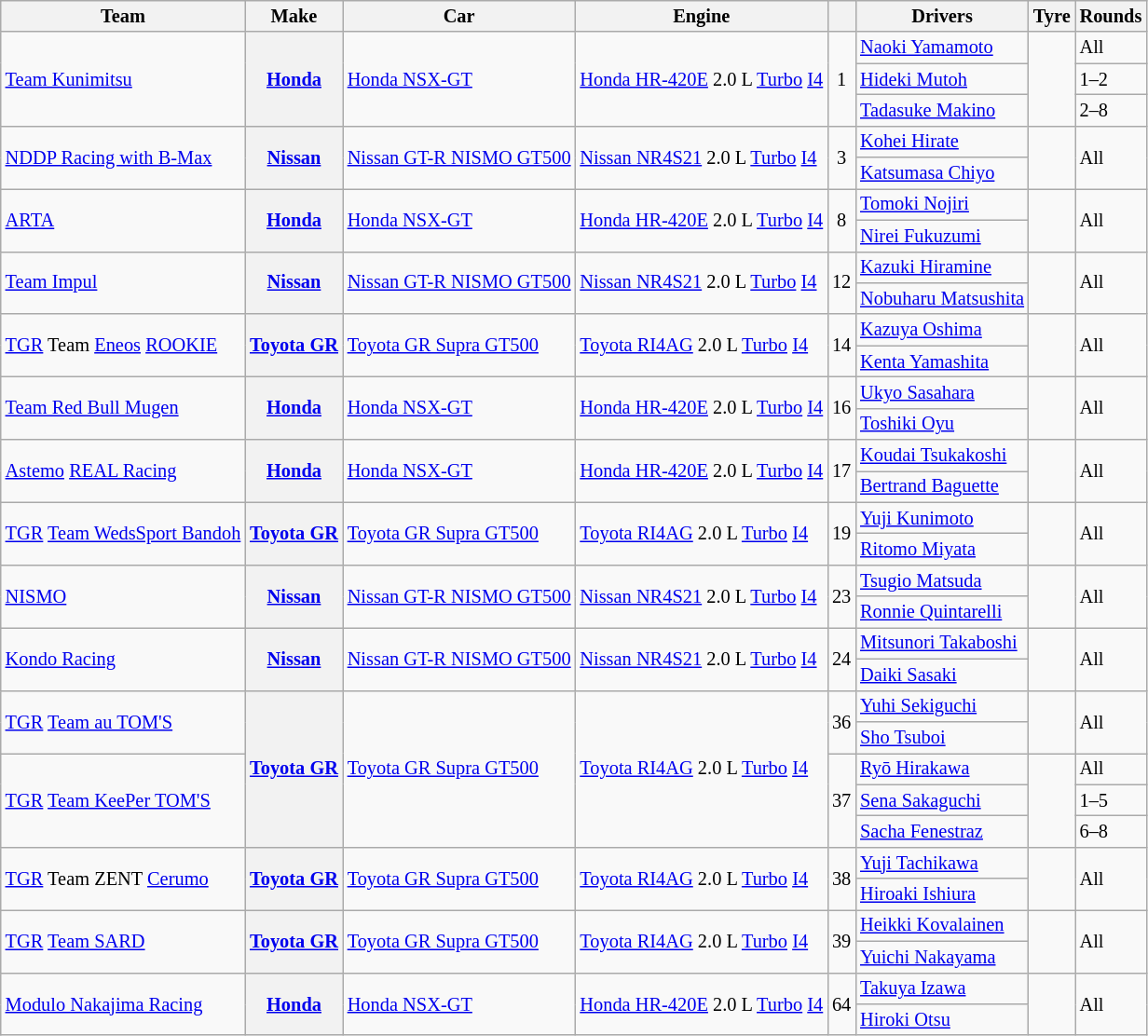<table class="wikitable" style="font-size: 85%">
<tr>
<th>Team</th>
<th>Make</th>
<th>Car</th>
<th>Engine</th>
<th></th>
<th>Drivers</th>
<th>Tyre</th>
<th>Rounds</th>
</tr>
<tr>
<td rowspan=3> <a href='#'>Team Kunimitsu</a></td>
<th rowspan=3><a href='#'>Honda</a></th>
<td rowspan=3><a href='#'>Honda NSX-GT</a></td>
<td rowspan=3><a href='#'>Honda HR-420E</a> 2.0 L <a href='#'>Turbo</a> <a href='#'>I4</a></td>
<td align="center" rowspan=3>1</td>
<td> <a href='#'>Naoki Yamamoto</a></td>
<td rowspan=3 align=center></td>
<td>All</td>
</tr>
<tr>
<td> <a href='#'>Hideki Mutoh</a></td>
<td>1–2</td>
</tr>
<tr>
<td> <a href='#'>Tadasuke Makino</a></td>
<td>2–8</td>
</tr>
<tr>
<td rowspan=2> <a href='#'>NDDP Racing with B-Max</a></td>
<th rowspan=2><a href='#'>Nissan</a></th>
<td rowspan=2><a href='#'>Nissan GT-R NISMO GT500</a></td>
<td rowspan=2><a href='#'>Nissan NR4S21</a> 2.0 L <a href='#'>Turbo</a> <a href='#'>I4</a></td>
<td align="center" rowspan=2>3</td>
<td> <a href='#'>Kohei Hirate</a></td>
<td rowspan=2 align=center></td>
<td rowspan="2">All</td>
</tr>
<tr>
<td> <a href='#'>Katsumasa Chiyo</a></td>
</tr>
<tr>
<td rowspan=2> <a href='#'>ARTA</a></td>
<th rowspan=2><a href='#'>Honda</a></th>
<td rowspan=2><a href='#'>Honda NSX-GT</a></td>
<td rowspan=2><a href='#'>Honda HR-420E</a> 2.0 L <a href='#'>Turbo</a> <a href='#'>I4</a></td>
<td align="center" rowspan=2>8</td>
<td> <a href='#'>Tomoki Nojiri</a></td>
<td rowspan=2 align=center></td>
<td rowspan="2">All</td>
</tr>
<tr>
<td> <a href='#'>Nirei Fukuzumi</a></td>
</tr>
<tr>
<td rowspan=2> <a href='#'>Team Impul</a></td>
<th rowspan=2><a href='#'>Nissan</a></th>
<td rowspan=2><a href='#'>Nissan GT-R NISMO GT500</a></td>
<td rowspan=2><a href='#'>Nissan NR4S21</a> 2.0 L <a href='#'>Turbo</a> <a href='#'>I4</a></td>
<td align="center" rowspan=2>12</td>
<td> <a href='#'>Kazuki Hiramine</a></td>
<td rowspan=2 align=center></td>
<td rowspan="2">All</td>
</tr>
<tr>
<td> <a href='#'>Nobuharu Matsushita</a></td>
</tr>
<tr>
<td rowspan=2> <a href='#'>TGR</a> Team <a href='#'>Eneos</a> <a href='#'>ROOKIE</a></td>
<th rowspan=2><a href='#'>Toyota GR</a></th>
<td rowspan=2><a href='#'>Toyota GR Supra GT500</a></td>
<td rowspan=2><a href='#'>Toyota RI4AG</a> 2.0 L <a href='#'>Turbo</a> <a href='#'>I4</a></td>
<td align="center" rowspan=2>14</td>
<td> <a href='#'>Kazuya Oshima</a></td>
<td rowspan=2 align=center></td>
<td rowspan="2">All</td>
</tr>
<tr>
<td> <a href='#'>Kenta Yamashita</a></td>
</tr>
<tr>
<td rowspan=2> <a href='#'>Team Red Bull Mugen</a></td>
<th rowspan=2><a href='#'>Honda</a></th>
<td rowspan=2><a href='#'>Honda NSX-GT</a></td>
<td rowspan=2><a href='#'>Honda HR-420E</a> 2.0 L <a href='#'>Turbo</a> <a href='#'>I4</a></td>
<td align="center" rowspan=2>16</td>
<td> <a href='#'>Ukyo Sasahara</a></td>
<td rowspan=2 align=center></td>
<td rowspan="2">All</td>
</tr>
<tr>
<td> <a href='#'>Toshiki Oyu</a></td>
</tr>
<tr>
<td rowspan=2> <a href='#'>Astemo</a> <a href='#'>REAL Racing</a></td>
<th rowspan=2><a href='#'>Honda</a></th>
<td rowspan=2><a href='#'>Honda NSX-GT</a></td>
<td rowspan=2><a href='#'>Honda HR-420E</a> 2.0 L <a href='#'>Turbo</a> <a href='#'>I4</a></td>
<td align="center" rowspan=2>17</td>
<td> <a href='#'>Koudai Tsukakoshi</a></td>
<td rowspan=2 align=center></td>
<td rowspan="2">All</td>
</tr>
<tr>
<td> <a href='#'>Bertrand Baguette</a></td>
</tr>
<tr>
<td rowspan=2> <a href='#'>TGR</a> <a href='#'>Team WedsSport Bandoh</a></td>
<th rowspan=2><a href='#'>Toyota GR</a></th>
<td rowspan=2><a href='#'>Toyota GR Supra GT500</a></td>
<td rowspan=2><a href='#'>Toyota RI4AG</a> 2.0 L <a href='#'>Turbo</a> <a href='#'>I4</a></td>
<td align="center" rowspan=2>19</td>
<td> <a href='#'>Yuji Kunimoto</a></td>
<td rowspan=2 align=center></td>
<td rowspan="2">All</td>
</tr>
<tr>
<td> <a href='#'>Ritomo Miyata</a></td>
</tr>
<tr>
<td rowspan=2> <a href='#'>NISMO</a></td>
<th rowspan=2><a href='#'>Nissan</a></th>
<td rowspan=2><a href='#'>Nissan GT-R NISMO GT500</a></td>
<td rowspan=2><a href='#'>Nissan NR4S21</a> 2.0 L <a href='#'>Turbo</a> <a href='#'>I4</a></td>
<td align="center" rowspan=2>23</td>
<td> <a href='#'>Tsugio Matsuda</a></td>
<td rowspan=2 align=center></td>
<td rowspan="2">All</td>
</tr>
<tr>
<td> <a href='#'>Ronnie Quintarelli</a></td>
</tr>
<tr>
<td rowspan=2> <a href='#'>Kondo Racing</a></td>
<th rowspan=2><a href='#'>Nissan</a></th>
<td rowspan=2><a href='#'>Nissan GT-R NISMO GT500</a></td>
<td rowspan=2><a href='#'>Nissan NR4S21</a> 2.0 L <a href='#'>Turbo</a> <a href='#'>I4</a></td>
<td align="center" rowspan=2>24</td>
<td> <a href='#'>Mitsunori Takaboshi</a></td>
<td rowspan=2 align=center></td>
<td rowspan="2">All</td>
</tr>
<tr>
<td> <a href='#'>Daiki Sasaki</a></td>
</tr>
<tr>
<td rowspan=2> <a href='#'>TGR</a> <a href='#'>Team au TOM'S</a></td>
<th rowspan="5"><a href='#'>Toyota GR</a></th>
<td rowspan="5"><a href='#'>Toyota GR Supra GT500</a></td>
<td rowspan="5"><a href='#'>Toyota RI4AG</a> 2.0 L <a href='#'>Turbo</a> <a href='#'>I4</a></td>
<td align="center" rowspan="2">36</td>
<td> <a href='#'>Yuhi Sekiguchi</a></td>
<td rowspan="2" align="center"></td>
<td rowspan="2">All</td>
</tr>
<tr>
<td> <a href='#'>Sho Tsuboi</a></td>
</tr>
<tr>
<td rowspan="3"> <a href='#'>TGR</a> <a href='#'>Team KeePer TOM'S</a></td>
<td align="center" rowspan="3">37</td>
<td> <a href='#'>Ryō Hirakawa</a></td>
<td rowspan="3" align="center"></td>
<td>All</td>
</tr>
<tr>
<td> <a href='#'>Sena Sakaguchi</a></td>
<td>1–5</td>
</tr>
<tr>
<td> <a href='#'>Sacha Fenestraz</a></td>
<td>6–8</td>
</tr>
<tr>
<td rowspan=2> <a href='#'>TGR</a> Team ZENT <a href='#'>Cerumo</a></td>
<th rowspan=2><a href='#'>Toyota GR</a></th>
<td rowspan=2><a href='#'>Toyota GR Supra GT500</a></td>
<td rowspan=2><a href='#'>Toyota RI4AG</a> 2.0 L <a href='#'>Turbo</a> <a href='#'>I4</a></td>
<td align="center" rowspan=2>38</td>
<td> <a href='#'>Yuji Tachikawa</a></td>
<td rowspan=2 align=center></td>
<td rowspan="2">All</td>
</tr>
<tr>
<td> <a href='#'>Hiroaki Ishiura</a></td>
</tr>
<tr>
<td rowspan=2> <a href='#'>TGR</a> <a href='#'>Team SARD</a></td>
<th rowspan=2><a href='#'>Toyota GR</a></th>
<td rowspan=2><a href='#'>Toyota GR Supra GT500</a></td>
<td rowspan=2><a href='#'>Toyota RI4AG</a> 2.0 L <a href='#'>Turbo</a> <a href='#'>I4</a></td>
<td align="center" rowspan=2>39</td>
<td> <a href='#'>Heikki Kovalainen</a></td>
<td rowspan=2 align="center"></td>
<td rowspan=2>All</td>
</tr>
<tr>
<td> <a href='#'>Yuichi Nakayama</a></td>
</tr>
<tr>
<td rowspan="2"> <a href='#'>Modulo Nakajima Racing</a></td>
<th rowspan="2"><a href='#'>Honda</a></th>
<td rowspan="2"><a href='#'>Honda NSX-GT</a></td>
<td rowspan="2"><a href='#'>Honda HR-420E</a> 2.0 L <a href='#'>Turbo</a> <a href='#'>I4</a></td>
<td align="center" rowspan=2>64</td>
<td> <a href='#'>Takuya Izawa</a></td>
<td rowspan="2" align="center"></td>
<td rowspan="2">All</td>
</tr>
<tr>
<td> <a href='#'>Hiroki Otsu</a></td>
</tr>
</table>
